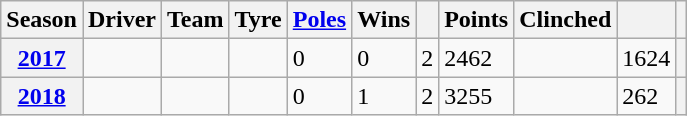<table class="wikitable">
<tr>
<th>Season</th>
<th>Driver</th>
<th>Team</th>
<th>Tyre</th>
<th><a href='#'>Poles</a></th>
<th>Wins</th>
<th></th>
<th>Points</th>
<th>Clinched</th>
<th></th>
<th></th>
</tr>
<tr>
<th><a href='#'>2017</a></th>
<td></td>
<td></td>
<td></td>
<td>0</td>
<td>0</td>
<td>2</td>
<td>2462</td>
<td></td>
<td>1624</td>
<th></th>
</tr>
<tr>
<th><a href='#'>2018</a></th>
<td></td>
<td></td>
<td></td>
<td>0</td>
<td>1</td>
<td>2</td>
<td>3255</td>
<td></td>
<td>262</td>
<th></th>
</tr>
</table>
